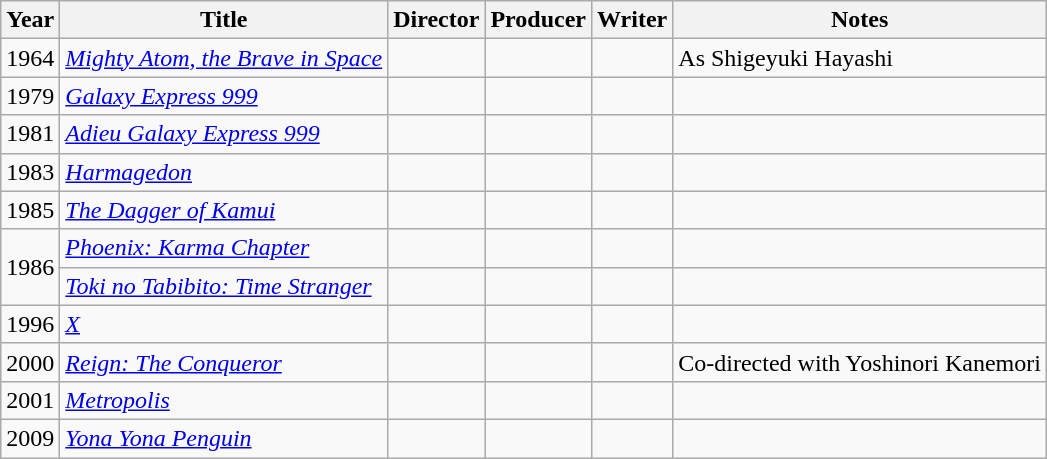<table class="wikitable">
<tr>
<th>Year</th>
<th>Title</th>
<th>Director</th>
<th>Producer</th>
<th>Writer</th>
<th>Notes</th>
</tr>
<tr>
<td>1964</td>
<td><em><a href='#'>Mighty Atom, the Brave in Space</a></em></td>
<td></td>
<td></td>
<td></td>
<td>As Shigeyuki Hayashi</td>
</tr>
<tr>
<td>1979</td>
<td><em><a href='#'>Galaxy Express 999</a></em></td>
<td></td>
<td></td>
<td></td>
<td></td>
</tr>
<tr>
<td>1981</td>
<td><em><a href='#'>Adieu Galaxy Express 999</a></em></td>
<td></td>
<td></td>
<td></td>
<td></td>
</tr>
<tr>
<td>1983</td>
<td><em><a href='#'>Harmagedon</a></em></td>
<td></td>
<td></td>
<td></td>
<td></td>
</tr>
<tr>
<td>1985</td>
<td><em><a href='#'>The Dagger of Kamui</a></em></td>
<td></td>
<td></td>
<td></td>
<td></td>
</tr>
<tr>
<td rowspan=2>1986</td>
<td><em><a href='#'>Phoenix: Karma Chapter</a></em></td>
<td></td>
<td></td>
<td></td>
<td></td>
</tr>
<tr>
<td><em><a href='#'>Toki no Tabibito: Time Stranger</a></em></td>
<td></td>
<td></td>
<td></td>
<td></td>
</tr>
<tr>
<td>1996</td>
<td><em><a href='#'>X</a></em></td>
<td></td>
<td></td>
<td></td>
<td></td>
</tr>
<tr>
<td>2000</td>
<td><em><a href='#'>Reign: The Conqueror</a></em></td>
<td></td>
<td></td>
<td></td>
<td>Co-directed with Yoshinori Kanemori</td>
</tr>
<tr>
<td>2001</td>
<td><em><a href='#'>Metropolis</a></em></td>
<td></td>
<td></td>
<td></td>
<td></td>
</tr>
<tr>
<td>2009</td>
<td><em><a href='#'>Yona Yona Penguin</a></em></td>
<td></td>
<td></td>
<td></td>
<td></td>
</tr>
</table>
